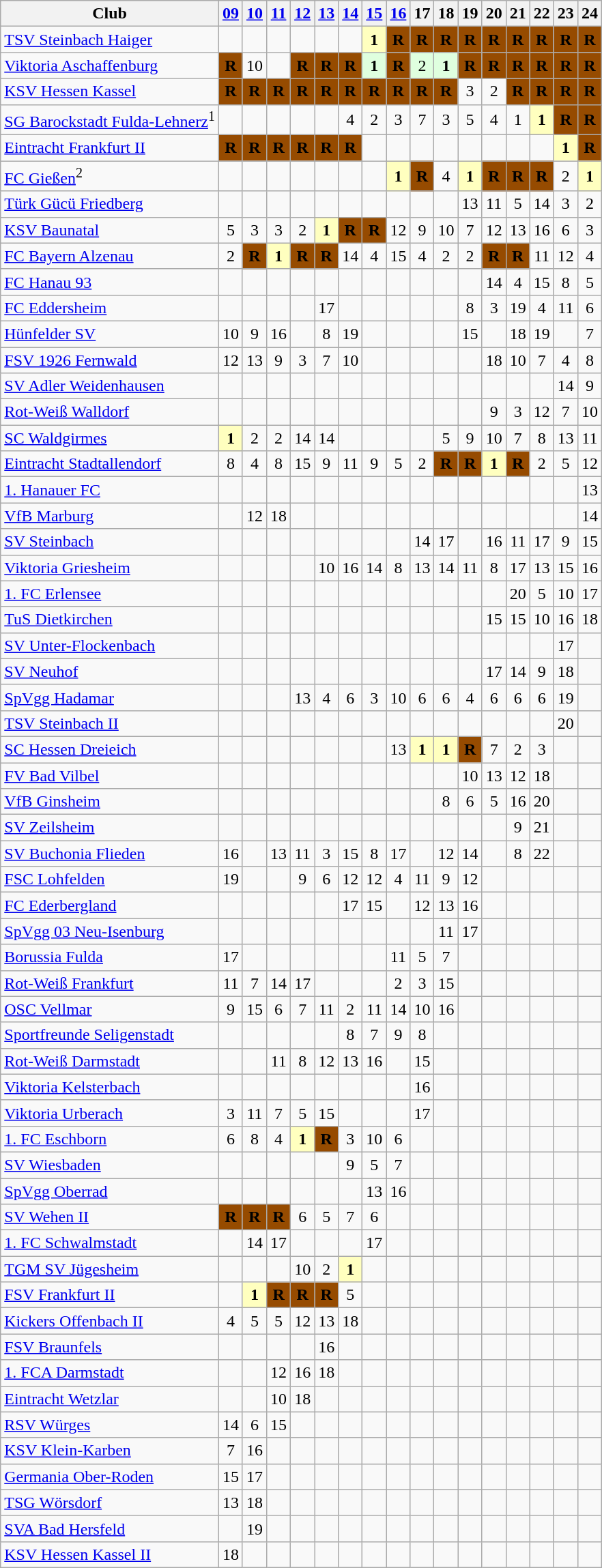<table class="wikitable sortable">
<tr>
<th>Club</th>
<th class="unsortable"><a href='#'>09</a></th>
<th class="unsortable"><a href='#'>10</a></th>
<th class="unsortable"><a href='#'>11</a></th>
<th class="unsortable"><a href='#'>12</a></th>
<th class="unsortable"><a href='#'>13</a></th>
<th class="unsortable"><a href='#'>14</a></th>
<th class="unsortable"><a href='#'>15</a></th>
<th class="unsortable"><a href='#'>16</a></th>
<th class="unsortable">17</th>
<th class="unsortable">18</th>
<th class="unsortable">19</th>
<th class="unsortable">20</th>
<th class="unsortable">21</th>
<th class="unsortable">22</th>
<th class="unsortable">23</th>
<th class="unsortable">24</th>
</tr>
<tr align="center">
<td align="left"><a href='#'>TSV Steinbach Haiger</a></td>
<td></td>
<td></td>
<td></td>
<td></td>
<td></td>
<td></td>
<td style="background:#ffffbf"><strong>1</strong></td>
<td style="background:#964B00"><strong>R</strong></td>
<td style="background:#964B00"><strong>R</strong></td>
<td style="background:#964B00"><strong>R</strong></td>
<td style="background:#964B00"><strong>R</strong></td>
<td style="background:#964B00"><strong>R</strong></td>
<td style="background:#964B00"><strong>R</strong></td>
<td style="background:#964B00"><strong>R</strong></td>
<td style="background:#964B00"><strong>R</strong></td>
<td style="background:#964B00"><strong>R</strong></td>
</tr>
<tr align="center">
<td align="left"><a href='#'>Viktoria Aschaffenburg</a></td>
<td style="background:#964B00"><strong>R</strong></td>
<td>10</td>
<td></td>
<td style="background:#964B00"><strong>R</strong></td>
<td style="background:#964B00"><strong>R</strong></td>
<td style="background:#964B00"><strong>R</strong></td>
<td style="background:#dfffdf"><strong>1</strong></td>
<td style="background:#964B00"><strong>R</strong></td>
<td style="background:#dfffdf">2</td>
<td style="background:#dfffdf"><strong>1</strong></td>
<td style="background:#964B00"><strong>R</strong></td>
<td style="background:#964B00"><strong>R</strong></td>
<td style="background:#964B00"><strong>R</strong></td>
<td style="background:#964B00"><strong>R</strong></td>
<td style="background:#964B00"><strong>R</strong></td>
<td style="background:#964B00"><strong>R</strong></td>
</tr>
<tr align="center">
<td align="left"><a href='#'>KSV Hessen Kassel</a></td>
<td style="background:#964B00"><strong>R</strong></td>
<td style="background:#964B00"><strong>R</strong></td>
<td style="background:#964B00"><strong>R</strong></td>
<td style="background:#964B00"><strong>R</strong></td>
<td style="background:#964B00"><strong>R</strong></td>
<td style="background:#964B00"><strong>R</strong></td>
<td style="background:#964B00"><strong>R</strong></td>
<td style="background:#964B00"><strong>R</strong></td>
<td style="background:#964B00"><strong>R</strong></td>
<td style="background:#964B00"><strong>R</strong></td>
<td>3</td>
<td>2</td>
<td style="background:#964B00"><strong>R</strong></td>
<td style="background:#964B00"><strong>R</strong></td>
<td style="background:#964B00"><strong>R</strong></td>
<td style="background:#964B00"><strong>R</strong></td>
</tr>
<tr align="center">
<td align="left"><a href='#'>SG Barockstadt Fulda-Lehnerz</a><sup>1</sup></td>
<td></td>
<td></td>
<td></td>
<td></td>
<td></td>
<td>4</td>
<td>2</td>
<td>3</td>
<td>7</td>
<td>3</td>
<td>5</td>
<td>4</td>
<td>1</td>
<td style="background:#ffffbf"><strong>1</strong></td>
<td style="background:#964B00"><strong>R</strong></td>
<td style="background:#964B00"><strong>R</strong></td>
</tr>
<tr align="center">
<td align="left"><a href='#'>Eintracht Frankfurt II</a></td>
<td style="background:#964B00"><strong>R</strong></td>
<td style="background:#964B00"><strong>R</strong></td>
<td style="background:#964B00"><strong>R</strong></td>
<td style="background:#964B00"><strong>R</strong></td>
<td style="background:#964B00"><strong>R</strong></td>
<td style="background:#964B00"><strong>R</strong></td>
<td></td>
<td></td>
<td></td>
<td></td>
<td></td>
<td></td>
<td></td>
<td></td>
<td style="background:#ffffbf"><strong>1</strong></td>
<td style="background:#964B00"><strong>R</strong></td>
</tr>
<tr align="center">
<td align="left"><a href='#'>FC Gießen</a><sup>2</sup></td>
<td></td>
<td></td>
<td></td>
<td></td>
<td></td>
<td></td>
<td></td>
<td style="background:#ffffbf"><strong>1</strong></td>
<td style="background:#964B00"><strong>R</strong></td>
<td>4</td>
<td style="background:#ffffbf"><strong>1</strong></td>
<td style="background:#964B00"><strong>R</strong></td>
<td style="background:#964B00"><strong>R</strong></td>
<td style="background:#964B00"><strong>R</strong></td>
<td>2</td>
<td style="background:#ffffbf"><strong>1</strong></td>
</tr>
<tr align="center">
<td align="left"><a href='#'>Türk Gücü Friedberg</a></td>
<td></td>
<td></td>
<td></td>
<td></td>
<td></td>
<td></td>
<td></td>
<td></td>
<td></td>
<td></td>
<td>13</td>
<td>11</td>
<td>5</td>
<td>14</td>
<td>3</td>
<td>2</td>
</tr>
<tr align="center">
<td align="left"><a href='#'>KSV Baunatal</a></td>
<td>5</td>
<td>3</td>
<td>3</td>
<td>2</td>
<td style="background:#ffffbf"><strong>1</strong></td>
<td style="background:#964B00"><strong>R</strong></td>
<td style="background:#964B00"><strong>R</strong></td>
<td>12</td>
<td>9</td>
<td>10</td>
<td>7</td>
<td>12</td>
<td>13</td>
<td>16</td>
<td>6</td>
<td>3</td>
</tr>
<tr align="center">
<td align="left"><a href='#'>FC Bayern Alzenau</a></td>
<td>2</td>
<td style="background:#964B00"><strong>R</strong></td>
<td style="background:#ffffbf"><strong>1</strong></td>
<td style="background:#964B00"><strong>R</strong></td>
<td style="background:#964B00"><strong>R</strong></td>
<td>14</td>
<td>4</td>
<td>15</td>
<td>4</td>
<td>2</td>
<td>2</td>
<td style="background:#964B00"><strong>R</strong></td>
<td style="background:#964B00"><strong>R</strong></td>
<td>11</td>
<td>12</td>
<td>4</td>
</tr>
<tr align="center">
<td align="left"><a href='#'>FC Hanau 93</a></td>
<td></td>
<td></td>
<td></td>
<td></td>
<td></td>
<td></td>
<td></td>
<td></td>
<td></td>
<td></td>
<td></td>
<td>14</td>
<td>4</td>
<td>15</td>
<td>8</td>
<td>5</td>
</tr>
<tr align="center">
<td align="left"><a href='#'>FC Eddersheim</a></td>
<td></td>
<td></td>
<td></td>
<td></td>
<td>17</td>
<td></td>
<td></td>
<td></td>
<td></td>
<td></td>
<td>8</td>
<td>3</td>
<td>19</td>
<td>4</td>
<td>11</td>
<td>6</td>
</tr>
<tr align="center">
<td align="left"><a href='#'>Hünfelder SV</a></td>
<td>10</td>
<td>9</td>
<td>16</td>
<td></td>
<td>8</td>
<td>19</td>
<td></td>
<td></td>
<td></td>
<td></td>
<td>15</td>
<td></td>
<td>18</td>
<td>19</td>
<td></td>
<td>7</td>
</tr>
<tr align="center">
<td align="left"><a href='#'>FSV 1926 Fernwald</a></td>
<td>12</td>
<td>13</td>
<td>9</td>
<td>3</td>
<td>7</td>
<td>10</td>
<td></td>
<td></td>
<td></td>
<td></td>
<td></td>
<td>18</td>
<td>10</td>
<td>7</td>
<td>4</td>
<td>8</td>
</tr>
<tr align="center">
<td align="left"><a href='#'>SV Adler Weidenhausen</a></td>
<td></td>
<td></td>
<td></td>
<td></td>
<td></td>
<td></td>
<td></td>
<td></td>
<td></td>
<td></td>
<td></td>
<td></td>
<td></td>
<td></td>
<td>14</td>
<td>9</td>
</tr>
<tr align="center">
<td align="left"><a href='#'>Rot-Weiß Walldorf</a></td>
<td></td>
<td></td>
<td></td>
<td></td>
<td></td>
<td></td>
<td></td>
<td></td>
<td></td>
<td></td>
<td></td>
<td>9</td>
<td>3</td>
<td>12</td>
<td>7</td>
<td>10</td>
</tr>
<tr align="center">
<td align="left"><a href='#'>SC Waldgirmes</a></td>
<td style="background:#ffffbf"><strong>1</strong></td>
<td>2</td>
<td>2</td>
<td>14</td>
<td>14</td>
<td></td>
<td></td>
<td></td>
<td></td>
<td>5</td>
<td>9</td>
<td>10</td>
<td>7</td>
<td>8</td>
<td>13</td>
<td>11</td>
</tr>
<tr align="center">
<td align="left"><a href='#'>Eintracht Stadtallendorf</a></td>
<td>8</td>
<td>4</td>
<td>8</td>
<td>15</td>
<td>9</td>
<td>11</td>
<td>9</td>
<td>5</td>
<td>2</td>
<td style="background:#964B00"><strong>R</strong></td>
<td style="background:#964B00"><strong>R</strong></td>
<td style="background:#ffffbf"><strong>1</strong></td>
<td style="background:#964B00"><strong>R</strong></td>
<td>2</td>
<td>5</td>
<td>12</td>
</tr>
<tr align="center">
<td align="left"><a href='#'>1. Hanauer FC</a></td>
<td></td>
<td></td>
<td></td>
<td></td>
<td></td>
<td></td>
<td></td>
<td></td>
<td></td>
<td></td>
<td></td>
<td></td>
<td></td>
<td></td>
<td></td>
<td>13</td>
</tr>
<tr align="center">
<td align="left"><a href='#'>VfB Marburg</a></td>
<td></td>
<td>12</td>
<td>18</td>
<td></td>
<td></td>
<td></td>
<td></td>
<td></td>
<td></td>
<td></td>
<td></td>
<td></td>
<td></td>
<td></td>
<td></td>
<td>14</td>
</tr>
<tr align="center">
<td align="left"><a href='#'>SV Steinbach</a></td>
<td></td>
<td></td>
<td></td>
<td></td>
<td></td>
<td></td>
<td></td>
<td></td>
<td>14</td>
<td>17</td>
<td></td>
<td>16</td>
<td>11</td>
<td>17</td>
<td>9</td>
<td>15</td>
</tr>
<tr align="center">
<td align="left"><a href='#'>Viktoria Griesheim</a></td>
<td></td>
<td></td>
<td></td>
<td></td>
<td>10</td>
<td>16</td>
<td>14</td>
<td>8</td>
<td>13</td>
<td>14</td>
<td>11</td>
<td>8</td>
<td>17</td>
<td>13</td>
<td>15</td>
<td>16</td>
</tr>
<tr align="center">
<td align="left"><a href='#'>1. FC Erlensee</a></td>
<td></td>
<td></td>
<td></td>
<td></td>
<td></td>
<td></td>
<td></td>
<td></td>
<td></td>
<td></td>
<td></td>
<td></td>
<td>20</td>
<td>5</td>
<td>10</td>
<td>17</td>
</tr>
<tr align="center">
<td align="left"><a href='#'>TuS Dietkirchen</a></td>
<td></td>
<td></td>
<td></td>
<td></td>
<td></td>
<td></td>
<td></td>
<td></td>
<td></td>
<td></td>
<td></td>
<td>15</td>
<td>15</td>
<td>10</td>
<td>16</td>
<td>18</td>
</tr>
<tr align="center">
<td align="left"><a href='#'>SV Unter-Flockenbach</a></td>
<td></td>
<td></td>
<td></td>
<td></td>
<td></td>
<td></td>
<td></td>
<td></td>
<td></td>
<td></td>
<td></td>
<td></td>
<td></td>
<td></td>
<td>17</td>
<td></td>
</tr>
<tr align="center">
<td align="left"><a href='#'>SV Neuhof</a></td>
<td></td>
<td></td>
<td></td>
<td></td>
<td></td>
<td></td>
<td></td>
<td></td>
<td></td>
<td></td>
<td></td>
<td>17</td>
<td>14</td>
<td>9</td>
<td>18</td>
<td></td>
</tr>
<tr align="center">
<td align="left"><a href='#'>SpVgg Hadamar</a></td>
<td></td>
<td></td>
<td></td>
<td>13</td>
<td>4</td>
<td>6</td>
<td>3</td>
<td>10</td>
<td>6</td>
<td>6</td>
<td>4</td>
<td>6</td>
<td>6</td>
<td>6</td>
<td>19</td>
<td></td>
</tr>
<tr align="center">
<td align="left"><a href='#'>TSV Steinbach II</a></td>
<td></td>
<td></td>
<td></td>
<td></td>
<td></td>
<td></td>
<td></td>
<td></td>
<td></td>
<td></td>
<td></td>
<td></td>
<td></td>
<td></td>
<td>20</td>
<td></td>
</tr>
<tr align="center">
<td align="left"><a href='#'>SC Hessen Dreieich</a></td>
<td></td>
<td></td>
<td></td>
<td></td>
<td></td>
<td></td>
<td></td>
<td>13</td>
<td style="background:#ffffbf"><strong>1</strong></td>
<td style="background:#ffffbf"><strong>1</strong></td>
<td style="background:#964B00"><strong>R</strong></td>
<td>7</td>
<td>2</td>
<td>3</td>
<td></td>
<td></td>
</tr>
<tr align="center">
<td align="left"><a href='#'>FV Bad Vilbel</a></td>
<td></td>
<td></td>
<td></td>
<td></td>
<td></td>
<td></td>
<td></td>
<td></td>
<td></td>
<td></td>
<td>10</td>
<td>13</td>
<td>12</td>
<td>18</td>
<td></td>
<td></td>
</tr>
<tr align="center">
<td align="left"><a href='#'>VfB Ginsheim</a></td>
<td></td>
<td></td>
<td></td>
<td></td>
<td></td>
<td></td>
<td></td>
<td></td>
<td></td>
<td>8</td>
<td>6</td>
<td>5</td>
<td>16</td>
<td>20</td>
<td></td>
<td></td>
</tr>
<tr align="center">
<td align="left"><a href='#'>SV Zeilsheim</a></td>
<td></td>
<td></td>
<td></td>
<td></td>
<td></td>
<td></td>
<td></td>
<td></td>
<td></td>
<td></td>
<td></td>
<td></td>
<td>9</td>
<td>21</td>
<td></td>
<td></td>
</tr>
<tr align="center">
<td align="left"><a href='#'>SV Buchonia Flieden</a></td>
<td>16</td>
<td></td>
<td>13</td>
<td>11</td>
<td>3</td>
<td>15</td>
<td>8</td>
<td>17</td>
<td></td>
<td>12</td>
<td>14</td>
<td></td>
<td>8</td>
<td>22</td>
<td></td>
<td></td>
</tr>
<tr align="center">
<td align="left"><a href='#'>FSC Lohfelden</a></td>
<td>19</td>
<td></td>
<td></td>
<td>9</td>
<td>6</td>
<td>12</td>
<td>12</td>
<td>4</td>
<td>11</td>
<td>9</td>
<td>12</td>
<td></td>
<td></td>
<td></td>
<td></td>
<td></td>
</tr>
<tr align="center">
<td align="left"><a href='#'>FC Ederbergland</a></td>
<td></td>
<td></td>
<td></td>
<td></td>
<td></td>
<td>17</td>
<td>15</td>
<td></td>
<td>12</td>
<td>13</td>
<td>16</td>
<td></td>
<td></td>
<td></td>
<td></td>
<td></td>
</tr>
<tr align="center">
<td align="left"><a href='#'>SpVgg 03 Neu-Isenburg</a></td>
<td></td>
<td></td>
<td></td>
<td></td>
<td></td>
<td></td>
<td></td>
<td></td>
<td></td>
<td>11</td>
<td>17</td>
<td></td>
<td></td>
<td></td>
<td></td>
<td></td>
</tr>
<tr align="center">
<td align="left"><a href='#'>Borussia Fulda</a></td>
<td>17</td>
<td></td>
<td></td>
<td></td>
<td></td>
<td></td>
<td></td>
<td>11</td>
<td>5</td>
<td>7</td>
<td></td>
<td></td>
<td></td>
<td></td>
<td></td>
<td></td>
</tr>
<tr align="center">
<td align="left"><a href='#'>Rot-Weiß Frankfurt</a></td>
<td>11</td>
<td>7</td>
<td>14</td>
<td>17</td>
<td></td>
<td></td>
<td></td>
<td>2</td>
<td>3</td>
<td>15</td>
<td></td>
<td></td>
<td></td>
<td></td>
<td></td>
<td></td>
</tr>
<tr align="center">
<td align="left"><a href='#'>OSC Vellmar</a></td>
<td>9</td>
<td>15</td>
<td>6</td>
<td>7</td>
<td>11</td>
<td>2</td>
<td>11</td>
<td>14</td>
<td>10</td>
<td>16</td>
<td></td>
<td></td>
<td></td>
<td></td>
<td></td>
<td></td>
</tr>
<tr align="center">
<td align="left"><a href='#'>Sportfreunde Seligenstadt</a></td>
<td></td>
<td></td>
<td></td>
<td></td>
<td></td>
<td>8</td>
<td>7</td>
<td>9</td>
<td>8</td>
<td></td>
<td></td>
<td></td>
<td></td>
<td></td>
<td></td>
<td></td>
</tr>
<tr align="center">
<td align="left"><a href='#'>Rot-Weiß Darmstadt</a></td>
<td></td>
<td></td>
<td>11</td>
<td>8</td>
<td>12</td>
<td>13</td>
<td>16</td>
<td></td>
<td>15</td>
<td></td>
<td></td>
<td></td>
<td></td>
<td></td>
<td></td>
<td></td>
</tr>
<tr align="center">
<td align="left"><a href='#'>Viktoria Kelsterbach</a></td>
<td></td>
<td></td>
<td></td>
<td></td>
<td></td>
<td></td>
<td></td>
<td></td>
<td>16</td>
<td></td>
<td></td>
<td></td>
<td></td>
<td></td>
<td></td>
<td></td>
</tr>
<tr align="center">
<td align="left"><a href='#'>Viktoria Urberach</a></td>
<td>3</td>
<td>11</td>
<td>7</td>
<td>5</td>
<td>15</td>
<td></td>
<td></td>
<td></td>
<td>17</td>
<td></td>
<td></td>
<td></td>
<td></td>
<td></td>
<td></td>
<td></td>
</tr>
<tr align="center">
<td align="left"><a href='#'>1. FC Eschborn</a></td>
<td>6</td>
<td>8</td>
<td>4</td>
<td style="background:#ffffbf"><strong>1</strong></td>
<td style="background:#964B00"><strong>R</strong></td>
<td>3</td>
<td>10</td>
<td>6</td>
<td></td>
<td></td>
<td></td>
<td></td>
<td></td>
<td></td>
<td></td>
<td></td>
</tr>
<tr align="center">
<td align="left"><a href='#'>SV Wiesbaden</a></td>
<td></td>
<td></td>
<td></td>
<td></td>
<td></td>
<td>9</td>
<td>5</td>
<td>7</td>
<td></td>
<td></td>
<td></td>
<td></td>
<td></td>
<td></td>
<td></td>
<td></td>
</tr>
<tr align="center">
<td align="left"><a href='#'>SpVgg Oberrad</a></td>
<td></td>
<td></td>
<td></td>
<td></td>
<td></td>
<td></td>
<td>13</td>
<td>16</td>
<td></td>
<td></td>
<td></td>
<td></td>
<td></td>
<td></td>
<td></td>
<td></td>
</tr>
<tr align="center">
<td align="left"><a href='#'>SV Wehen II</a></td>
<td style="background:#964B00"><strong>R</strong></td>
<td style="background:#964B00"><strong>R</strong></td>
<td style="background:#964B00"><strong>R</strong></td>
<td>6</td>
<td>5</td>
<td>7</td>
<td>6</td>
<td></td>
<td></td>
<td></td>
<td></td>
<td></td>
<td></td>
<td></td>
<td></td>
<td></td>
</tr>
<tr align="center">
<td align="left"><a href='#'>1. FC Schwalmstadt</a></td>
<td></td>
<td>14</td>
<td>17</td>
<td></td>
<td></td>
<td></td>
<td>17</td>
<td></td>
<td></td>
<td></td>
<td></td>
<td></td>
<td></td>
<td></td>
<td></td>
<td></td>
</tr>
<tr align="center">
<td align="left"><a href='#'>TGM SV Jügesheim</a></td>
<td></td>
<td></td>
<td></td>
<td>10</td>
<td>2</td>
<td style="background:#ffffbf"><strong>1</strong></td>
<td></td>
<td></td>
<td></td>
<td></td>
<td></td>
<td></td>
<td></td>
<td></td>
<td></td>
<td></td>
</tr>
<tr align="center">
<td align="left"><a href='#'>FSV Frankfurt II</a></td>
<td></td>
<td style="background:#ffffbf"><strong>1</strong></td>
<td style="background:#964B00"><strong>R</strong></td>
<td style="background:#964B00"><strong>R</strong></td>
<td style="background:#964B00"><strong>R</strong></td>
<td>5</td>
<td></td>
<td></td>
<td></td>
<td></td>
<td></td>
<td></td>
<td></td>
<td></td>
<td></td>
<td></td>
</tr>
<tr align="center">
<td align="left"><a href='#'>Kickers Offenbach II</a></td>
<td>4</td>
<td>5</td>
<td>5</td>
<td>12</td>
<td>13</td>
<td>18</td>
<td></td>
<td></td>
<td></td>
<td></td>
<td></td>
<td></td>
<td></td>
<td></td>
<td></td>
<td></td>
</tr>
<tr align="center">
<td align="left"><a href='#'>FSV Braunfels</a></td>
<td></td>
<td></td>
<td></td>
<td></td>
<td>16</td>
<td></td>
<td></td>
<td></td>
<td></td>
<td></td>
<td></td>
<td></td>
<td></td>
<td></td>
<td></td>
<td></td>
</tr>
<tr align="center">
<td align="left"><a href='#'>1. FCA Darmstadt</a></td>
<td></td>
<td></td>
<td>12</td>
<td>16</td>
<td>18</td>
<td></td>
<td></td>
<td></td>
<td></td>
<td></td>
<td></td>
<td></td>
<td></td>
<td></td>
<td></td>
<td></td>
</tr>
<tr align="center">
<td align="left"><a href='#'>Eintracht Wetzlar</a></td>
<td></td>
<td></td>
<td>10</td>
<td>18</td>
<td></td>
<td></td>
<td></td>
<td></td>
<td></td>
<td></td>
<td></td>
<td></td>
<td></td>
<td></td>
<td></td>
<td></td>
</tr>
<tr align="center">
<td align="left"><a href='#'>RSV Würges</a></td>
<td>14</td>
<td>6</td>
<td>15</td>
<td></td>
<td></td>
<td></td>
<td></td>
<td></td>
<td></td>
<td></td>
<td></td>
<td></td>
<td></td>
<td></td>
<td></td>
<td></td>
</tr>
<tr align="center">
<td align="left"><a href='#'>KSV Klein-Karben</a></td>
<td>7</td>
<td>16</td>
<td></td>
<td></td>
<td></td>
<td></td>
<td></td>
<td></td>
<td></td>
<td></td>
<td></td>
<td></td>
<td></td>
<td></td>
<td></td>
<td></td>
</tr>
<tr align="center">
<td align="left"><a href='#'>Germania Ober-Roden</a></td>
<td>15</td>
<td>17</td>
<td></td>
<td></td>
<td></td>
<td></td>
<td></td>
<td></td>
<td></td>
<td></td>
<td></td>
<td></td>
<td></td>
<td></td>
<td></td>
<td></td>
</tr>
<tr align="center">
<td align="left"><a href='#'>TSG Wörsdorf</a></td>
<td>13</td>
<td>18</td>
<td></td>
<td></td>
<td></td>
<td></td>
<td></td>
<td></td>
<td></td>
<td></td>
<td></td>
<td></td>
<td></td>
<td></td>
<td></td>
<td></td>
</tr>
<tr align="center">
<td align="left"><a href='#'>SVA Bad Hersfeld</a></td>
<td></td>
<td>19</td>
<td></td>
<td></td>
<td></td>
<td></td>
<td></td>
<td></td>
<td></td>
<td></td>
<td></td>
<td></td>
<td></td>
<td></td>
<td></td>
<td></td>
</tr>
<tr align="center">
<td align="left"><a href='#'>KSV Hessen Kassel II</a></td>
<td>18</td>
<td></td>
<td></td>
<td></td>
<td></td>
<td></td>
<td></td>
<td></td>
<td></td>
<td></td>
<td></td>
<td></td>
<td></td>
<td></td>
<td></td>
<td></td>
</tr>
</table>
